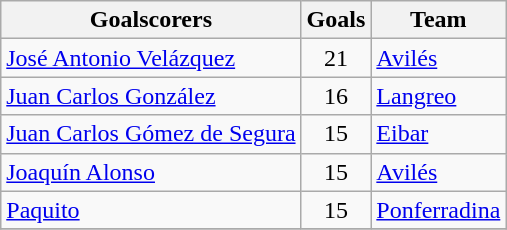<table class="wikitable sortable">
<tr>
<th>Goalscorers</th>
<th>Goals</th>
<th>Team</th>
</tr>
<tr>
<td> <a href='#'>José Antonio Velázquez</a></td>
<td style="text-align:center;">21</td>
<td><a href='#'>Avilés</a></td>
</tr>
<tr>
<td> <a href='#'>Juan Carlos González</a></td>
<td style="text-align:center;">16</td>
<td><a href='#'>Langreo</a></td>
</tr>
<tr>
<td> <a href='#'>Juan Carlos Gómez de Segura</a></td>
<td style="text-align:center;">15</td>
<td><a href='#'>Eibar</a></td>
</tr>
<tr>
<td> <a href='#'>Joaquín Alonso</a></td>
<td style="text-align:center;">15</td>
<td><a href='#'>Avilés</a></td>
</tr>
<tr>
<td> <a href='#'>Paquito</a></td>
<td style="text-align:center;">15</td>
<td><a href='#'>Ponferradina</a></td>
</tr>
<tr>
</tr>
</table>
